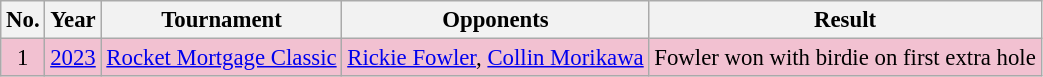<table class="wikitable" style="font-size:95%;">
<tr>
<th>No.</th>
<th>Year</th>
<th>Tournament</th>
<th>Opponents</th>
<th>Result</th>
</tr>
<tr style="background:#F2C1D1;">
<td align=center>1</td>
<td><a href='#'>2023</a></td>
<td><a href='#'>Rocket Mortgage Classic</a></td>
<td> <a href='#'>Rickie Fowler</a>,  <a href='#'>Collin Morikawa</a></td>
<td>Fowler won with birdie on first extra hole</td>
</tr>
</table>
